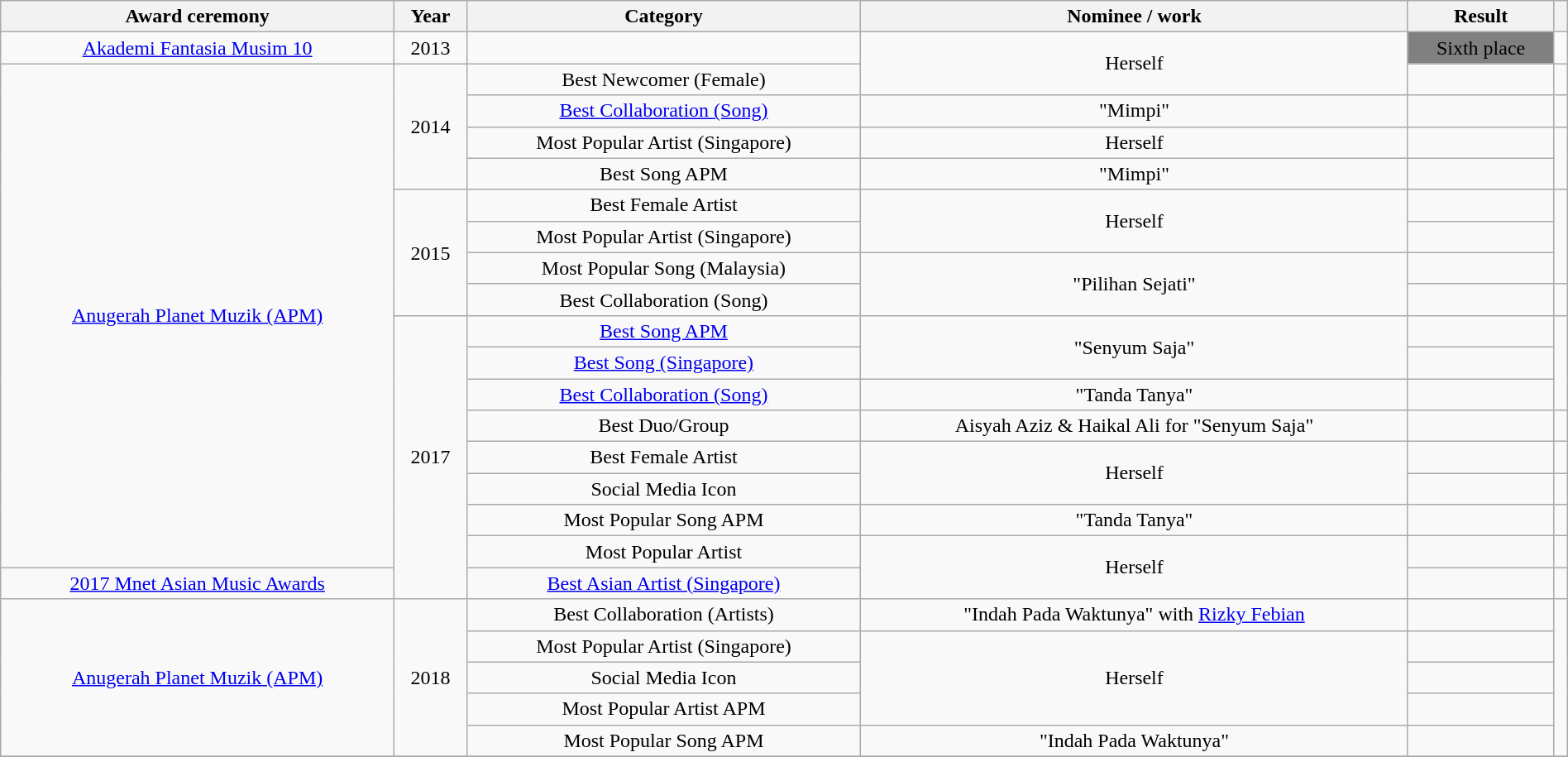<table class="wikitable sortable plainrowheaders" style="text-align:center; width:100%">
<tr>
<th scope="col">Award ceremony</th>
<th scope="col">Year</th>
<th scope="col">Category</th>
<th scope="col">Nominee / work</th>
<th scope="col">Result</th>
<th scope="col" class="unsortable"></th>
</tr>
<tr>
<td><a href='#'>Akademi Fantasia Musim 10</a></td>
<td>2013</td>
<td></td>
<td rowspan="2">Herself</td>
<td style="background:#808080;">Sixth place</td>
<td></td>
</tr>
<tr>
<td rowspan="16"><a href='#'>Anugerah Planet Muzik (APM)</a></td>
<td rowspan=4>2014</td>
<td>Best Newcomer (Female)</td>
<td></td>
<td></td>
</tr>
<tr>
<td><a href='#'>Best Collaboration (Song)</a></td>
<td>"Mimpi"</td>
<td></td>
<td></td>
</tr>
<tr>
<td>Most Popular Artist (Singapore)</td>
<td>Herself</td>
<td></td>
<td rowspan="2"></td>
</tr>
<tr>
<td>Best Song APM</td>
<td>"Mimpi"</td>
<td></td>
</tr>
<tr>
<td rowspan=4>2015</td>
<td>Best Female Artist</td>
<td rowspan="2">Herself</td>
<td></td>
<td rowspan="3"></td>
</tr>
<tr>
<td>Most Popular Artist (Singapore)</td>
<td></td>
</tr>
<tr>
<td>Most Popular Song (Malaysia)</td>
<td rowspan="2">"Pilihan Sejati"</td>
<td></td>
</tr>
<tr>
<td>Best Collaboration (Song)</td>
<td></td>
<td></td>
</tr>
<tr>
<td rowspan="9">2017</td>
<td><a href='#'>Best Song APM</a></td>
<td rowspan="2">"Senyum Saja"</td>
<td></td>
<td rowspan="3"></td>
</tr>
<tr>
<td><a href='#'>Best Song (Singapore)</a></td>
<td></td>
</tr>
<tr>
<td><a href='#'>Best Collaboration (Song)</a></td>
<td>"Tanda Tanya"</td>
<td></td>
</tr>
<tr>
<td>Best Duo/Group</td>
<td>Aisyah Aziz & Haikal Ali for "Senyum Saja"</td>
<td></td>
<td></td>
</tr>
<tr>
<td>Best Female Artist</td>
<td rowspan="2">Herself</td>
<td></td>
<td></td>
</tr>
<tr>
<td>Social Media Icon</td>
<td></td>
<td></td>
</tr>
<tr>
<td>Most Popular Song APM</td>
<td>"Tanda Tanya"</td>
<td></td>
<td></td>
</tr>
<tr>
<td>Most Popular Artist</td>
<td rowspan="2">Herself</td>
<td></td>
<td></td>
</tr>
<tr>
<td><a href='#'>2017 Mnet Asian Music Awards</a></td>
<td><a href='#'>Best Asian Artist (Singapore)</a></td>
<td></td>
<td></td>
</tr>
<tr>
<td rowspan="5"><a href='#'>Anugerah Planet Muzik (APM)</a></td>
<td rowspan="5">2018</td>
<td>Best Collaboration (Artists)</td>
<td>"Indah Pada Waktunya" with <a href='#'>Rizky Febian</a></td>
<td></td>
<td rowspan="5"></td>
</tr>
<tr>
<td>Most Popular Artist (Singapore)</td>
<td rowspan="3">Herself</td>
<td></td>
</tr>
<tr>
<td>Social Media Icon</td>
<td></td>
</tr>
<tr>
<td>Most Popular Artist APM</td>
<td></td>
</tr>
<tr>
<td>Most Popular Song APM</td>
<td>"Indah Pada Waktunya"</td>
<td></td>
</tr>
<tr>
</tr>
</table>
